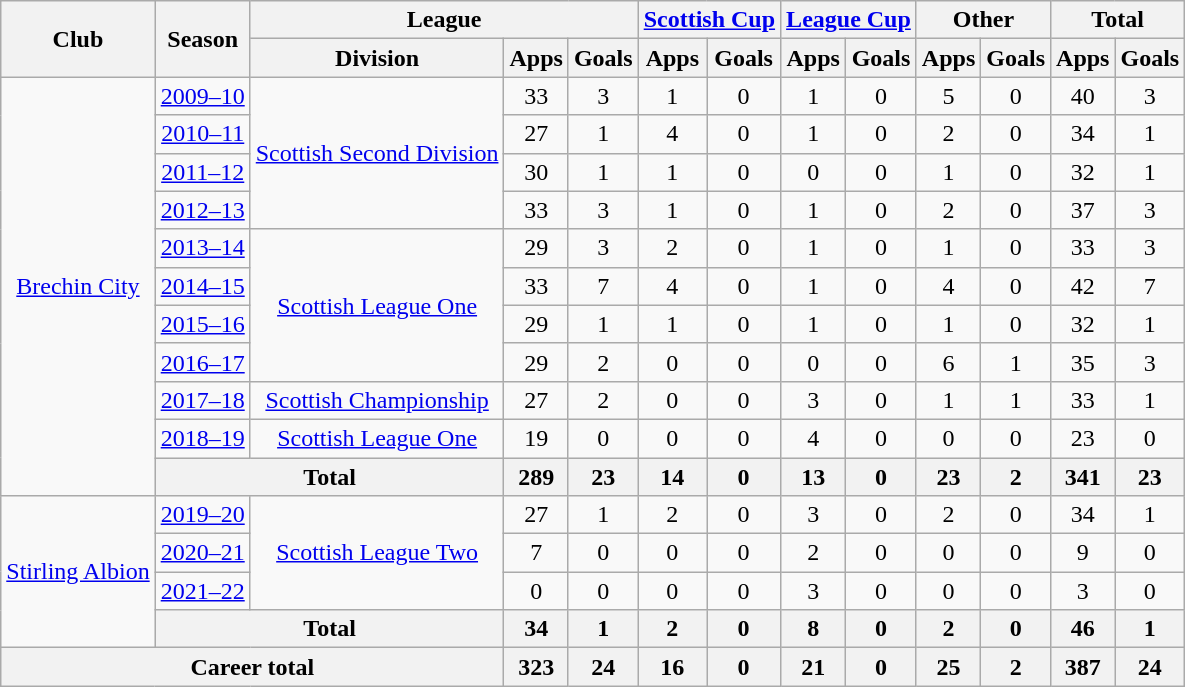<table class="wikitable" style="text-align:center">
<tr>
<th rowspan="2">Club</th>
<th rowspan="2">Season</th>
<th colspan="3">League</th>
<th colspan="2"><a href='#'>Scottish Cup</a></th>
<th colspan="2"><a href='#'>League Cup</a></th>
<th colspan="2">Other</th>
<th colspan="2">Total</th>
</tr>
<tr>
<th>Division</th>
<th>Apps</th>
<th>Goals</th>
<th>Apps</th>
<th>Goals</th>
<th>Apps</th>
<th>Goals</th>
<th>Apps</th>
<th>Goals</th>
<th>Apps</th>
<th>Goals</th>
</tr>
<tr>
<td rowspan="11"><a href='#'>Brechin City</a></td>
<td><a href='#'>2009–10</a></td>
<td rowspan="4"><a href='#'>Scottish Second Division</a></td>
<td>33</td>
<td>3</td>
<td>1</td>
<td>0</td>
<td>1</td>
<td>0</td>
<td>5</td>
<td>0</td>
<td>40</td>
<td>3</td>
</tr>
<tr>
<td><a href='#'>2010–11</a></td>
<td>27</td>
<td>1</td>
<td>4</td>
<td>0</td>
<td>1</td>
<td>0</td>
<td>2</td>
<td>0</td>
<td>34</td>
<td>1</td>
</tr>
<tr>
<td><a href='#'>2011–12</a></td>
<td>30</td>
<td>1</td>
<td>1</td>
<td>0</td>
<td>0</td>
<td>0</td>
<td>1</td>
<td>0</td>
<td>32</td>
<td>1</td>
</tr>
<tr>
<td><a href='#'>2012–13</a></td>
<td>33</td>
<td>3</td>
<td>1</td>
<td>0</td>
<td>1</td>
<td>0</td>
<td>2</td>
<td>0</td>
<td>37</td>
<td>3</td>
</tr>
<tr>
<td><a href='#'>2013–14</a></td>
<td rowspan="4"><a href='#'>Scottish League One</a></td>
<td>29</td>
<td>3</td>
<td>2</td>
<td>0</td>
<td>1</td>
<td>0</td>
<td>1</td>
<td>0</td>
<td>33</td>
<td>3</td>
</tr>
<tr>
<td><a href='#'>2014–15</a></td>
<td>33</td>
<td>7</td>
<td>4</td>
<td>0</td>
<td>1</td>
<td>0</td>
<td>4</td>
<td>0</td>
<td>42</td>
<td>7</td>
</tr>
<tr>
<td><a href='#'>2015–16</a></td>
<td>29</td>
<td>1</td>
<td>1</td>
<td>0</td>
<td>1</td>
<td>0</td>
<td>1</td>
<td>0</td>
<td>32</td>
<td>1</td>
</tr>
<tr>
<td><a href='#'>2016–17</a></td>
<td>29</td>
<td>2</td>
<td>0</td>
<td>0</td>
<td>0</td>
<td>0</td>
<td>6</td>
<td>1</td>
<td>35</td>
<td>3</td>
</tr>
<tr>
<td><a href='#'>2017–18</a></td>
<td><a href='#'>Scottish Championship</a></td>
<td>27</td>
<td>2</td>
<td>0</td>
<td>0</td>
<td>3</td>
<td>0</td>
<td>1</td>
<td>1</td>
<td>33</td>
<td>1</td>
</tr>
<tr>
<td><a href='#'>2018–19</a></td>
<td><a href='#'>Scottish League One</a></td>
<td>19</td>
<td>0</td>
<td>0</td>
<td>0</td>
<td>4</td>
<td>0</td>
<td>0</td>
<td>0</td>
<td>23</td>
<td>0</td>
</tr>
<tr>
<th colspan="2">Total</th>
<th>289</th>
<th>23</th>
<th>14</th>
<th>0</th>
<th>13</th>
<th>0</th>
<th>23</th>
<th>2</th>
<th>341</th>
<th>23</th>
</tr>
<tr>
<td rowspan="4"><a href='#'>Stirling Albion</a></td>
<td><a href='#'>2019–20</a></td>
<td rowspan="3"><a href='#'>Scottish League Two</a></td>
<td>27</td>
<td>1</td>
<td>2</td>
<td>0</td>
<td>3</td>
<td>0</td>
<td>2</td>
<td>0</td>
<td>34</td>
<td>1</td>
</tr>
<tr>
<td><a href='#'>2020–21</a></td>
<td>7</td>
<td>0</td>
<td>0</td>
<td>0</td>
<td>2</td>
<td>0</td>
<td>0</td>
<td>0</td>
<td>9</td>
<td>0</td>
</tr>
<tr>
<td><a href='#'>2021–22</a></td>
<td>0</td>
<td>0</td>
<td>0</td>
<td>0</td>
<td>3</td>
<td>0</td>
<td>0</td>
<td>0</td>
<td>3</td>
<td>0</td>
</tr>
<tr>
<th colspan="2">Total</th>
<th>34</th>
<th>1</th>
<th>2</th>
<th>0</th>
<th>8</th>
<th>0</th>
<th>2</th>
<th>0</th>
<th>46</th>
<th>1</th>
</tr>
<tr>
<th colspan="3">Career total</th>
<th>323</th>
<th>24</th>
<th>16</th>
<th>0</th>
<th>21</th>
<th>0</th>
<th>25</th>
<th>2</th>
<th>387</th>
<th>24</th>
</tr>
</table>
